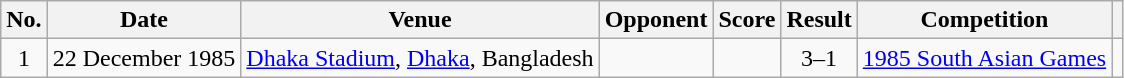<table class="wikitable plainrowheaders sortable">
<tr>
<th scope="col">No.</th>
<th scope="col">Date</th>
<th scope="col">Venue</th>
<th scope="col">Opponent</th>
<th scope="col">Score</th>
<th scope="col">Result</th>
<th scope="col">Competition</th>
<th scope="col" class="unsortable"></th>
</tr>
<tr>
<td align="center">1</td>
<td>22 December 1985</td>
<td><a href='#'>Dhaka Stadium</a>, <a href='#'>Dhaka</a>, Bangladesh</td>
<td></td>
<td align="center"></td>
<td align="center">3–1</td>
<td><a href='#'>1985 South Asian Games</a></td>
<td></td>
</tr>
</table>
